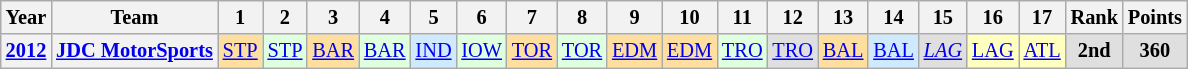<table class="wikitable" style="text-align:center; font-size:85%;">
<tr>
<th>Year</th>
<th>Team</th>
<th>1</th>
<th>2</th>
<th>3</th>
<th>4</th>
<th>5</th>
<th>6</th>
<th>7</th>
<th>8</th>
<th>9</th>
<th>10</th>
<th>11</th>
<th>12</th>
<th>13</th>
<th>14</th>
<th>15</th>
<th>16</th>
<th>17</th>
<th>Rank</th>
<th>Points</th>
</tr>
<tr>
<th><a href='#'>2012</a></th>
<th nowrap><a href='#'>JDC MotorSports</a></th>
<td style="background:#FFDF9F;"><a href='#'>STP</a><br></td>
<td style="background:#DFFFDF;"><a href='#'>STP</a><br></td>
<td style="background:#FFDF9F;"><a href='#'>BAR</a><br></td>
<td style="background:#DFFFDF;"><a href='#'>BAR</a><br></td>
<td style="background:#CFEAFF;"><a href='#'>IND</a><br></td>
<td style="background:#DFFFDF;"><a href='#'>IOW</a><br></td>
<td style="background:#FFDF9F;"><a href='#'>TOR</a><br></td>
<td style="background:#DFFFDF;"><a href='#'>TOR</a><br></td>
<td style="background:#FFDF9F;"><a href='#'>EDM</a><br></td>
<td style="background:#FFDF9F;"><a href='#'>EDM</a><br></td>
<td style="background:#DFFFDF;"><a href='#'>TRO</a><br></td>
<td style="background:#DFDFDF;"><a href='#'>TRO</a><br></td>
<td style="background:#FFDF9F;"><a href='#'>BAL</a><br></td>
<td style="background:#CFEAFF;"><a href='#'>BAL</a><br></td>
<td style="background:#DFDFDF;"><em><a href='#'>LAG</a></em><br></td>
<td style="background:#FFFFBF;"><a href='#'>LAG</a><br></td>
<td style="background:#FFFFBF;"><a href='#'>ATL</a><br></td>
<th style="background:#DFDFDF;">2nd</th>
<th style="background:#DFDFDF;">360</th>
</tr>
</table>
